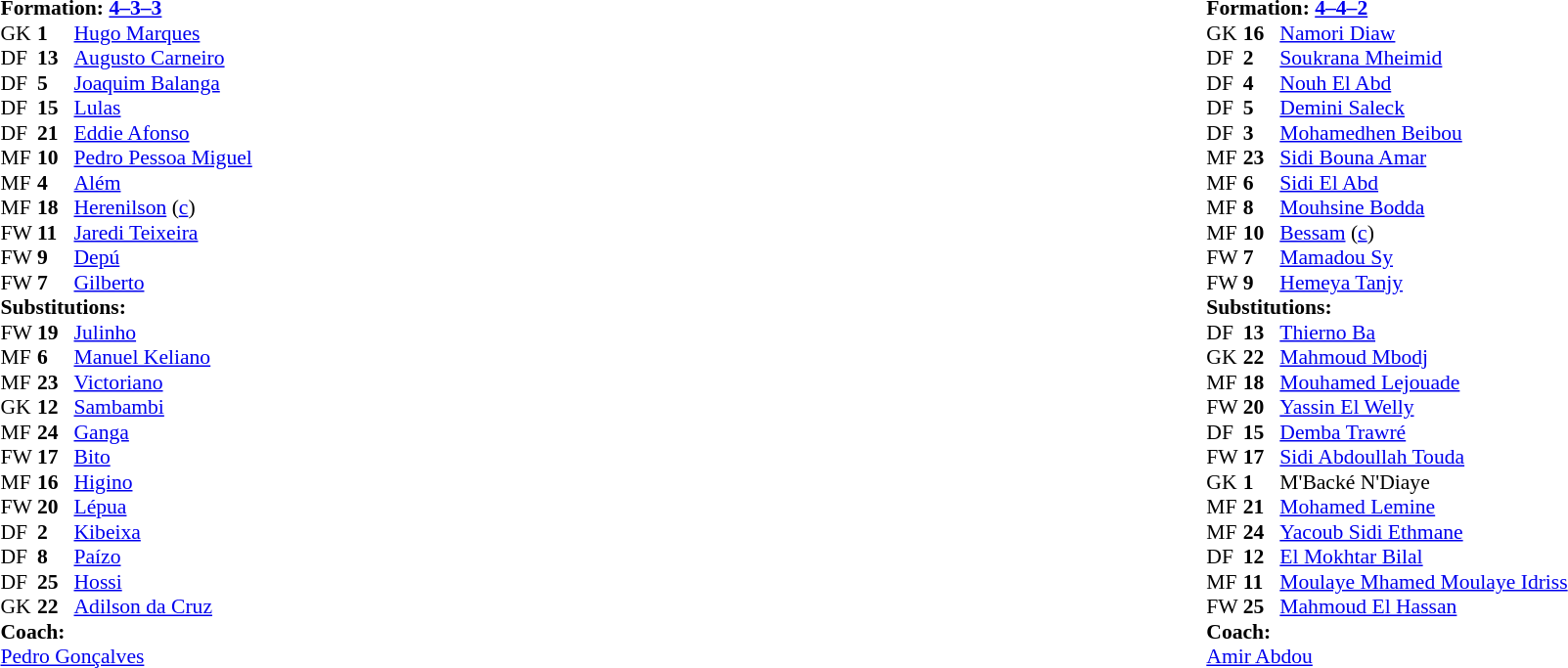<table width="100%">
<tr>
<td valign="top" width="40%"><br><table style="font-size:90%" cellspacing="0" cellpadding="0">
<tr>
<td colspan=4><strong>Formation: <a href='#'>4–3–3</a></strong></td>
</tr>
<tr>
<th width=25></th>
<th width=25></th>
</tr>
<tr>
<td>GK</td>
<td><strong>1</strong></td>
<td><a href='#'>Hugo Marques</a></td>
</tr>
<tr>
<td>DF</td>
<td><strong>13</strong></td>
<td><a href='#'>Augusto Carneiro</a></td>
<td></td>
<td></td>
</tr>
<tr>
<td>DF</td>
<td><strong>5</strong></td>
<td><a href='#'>Joaquim Balanga</a></td>
</tr>
<tr>
<td>DF</td>
<td><strong>15</strong></td>
<td><a href='#'>Lulas</a></td>
<td></td>
<td></td>
</tr>
<tr>
<td>DF</td>
<td><strong>21</strong></td>
<td><a href='#'>Eddie Afonso</a></td>
<td></td>
<td></td>
</tr>
<tr>
<td>MF</td>
<td><strong>10</strong></td>
<td><a href='#'>Pedro Pessoa Miguel</a></td>
</tr>
<tr>
<td>MF</td>
<td><strong>4</strong></td>
<td><a href='#'>Além</a></td>
</tr>
<tr>
<td>MF</td>
<td><strong>18</strong></td>
<td><a href='#'>Herenilson</a> (<a href='#'>c</a>)</td>
<td></td>
<td></td>
</tr>
<tr>
<td>FW</td>
<td><strong>11</strong></td>
<td><a href='#'>Jaredi Teixeira</a></td>
<td></td>
<td></td>
</tr>
<tr>
<td>FW</td>
<td><strong>9</strong></td>
<td><a href='#'>Depú</a></td>
</tr>
<tr>
<td>FW</td>
<td><strong>7</strong></td>
<td><a href='#'>Gilberto</a></td>
<td></td>
</tr>
<tr>
<td colspan=3><strong>Substitutions:</strong></td>
</tr>
<tr>
<td>FW</td>
<td><strong>19</strong></td>
<td><a href='#'>Julinho</a></td>
<td></td>
<td></td>
</tr>
<tr>
<td>MF</td>
<td><strong>6</strong></td>
<td><a href='#'>Manuel Keliano</a></td>
<td></td>
<td></td>
</tr>
<tr>
<td>MF</td>
<td><strong>23</strong></td>
<td><a href='#'>Victoriano</a></td>
</tr>
<tr>
<td>GK</td>
<td><strong>12</strong></td>
<td><a href='#'>Sambambi</a></td>
</tr>
<tr>
<td>MF</td>
<td><strong>24</strong></td>
<td><a href='#'>Ganga</a></td>
</tr>
<tr>
<td>FW</td>
<td><strong>17</strong></td>
<td><a href='#'>Bito</a></td>
</tr>
<tr>
<td>MF</td>
<td><strong>16</strong></td>
<td><a href='#'>Higino</a></td>
</tr>
<tr>
<td>FW</td>
<td><strong>20</strong></td>
<td><a href='#'>Lépua</a></td>
<td></td>
<td></td>
</tr>
<tr>
<td>DF</td>
<td><strong>2</strong></td>
<td><a href='#'>Kibeixa</a></td>
<td></td>
<td></td>
</tr>
<tr>
<td>DF</td>
<td><strong>8</strong></td>
<td><a href='#'>Paízo</a></td>
<td></td>
<td></td>
</tr>
<tr>
<td>DF</td>
<td><strong>25</strong></td>
<td><a href='#'>Hossi</a></td>
</tr>
<tr>
<td>GK</td>
<td><strong>22</strong></td>
<td><a href='#'>Adilson da Cruz</a></td>
</tr>
<tr>
<td colspan=3><strong>Coach:</strong></td>
</tr>
<tr>
<td colspan=3> <a href='#'>Pedro Gonçalves</a></td>
</tr>
</table>
</td>
<td valign="top"></td>
<td valign="top" width="50%"><br><table style="font-size:90%; margin:auto" cellspacing="0" cellpadding="0">
<tr>
<td colspan=4><strong>Formation: <a href='#'>4–4–2</a></strong></td>
</tr>
<tr>
<th width=25></th>
<th width=25></th>
</tr>
<tr>
<td>GK</td>
<td><strong>16</strong></td>
<td><a href='#'>Namori Diaw</a></td>
<td></td>
</tr>
<tr>
<td>DF</td>
<td><strong>2</strong></td>
<td><a href='#'>Soukrana Mheimid</a></td>
<td></td>
</tr>
<tr>
<td>DF</td>
<td><strong>4</strong></td>
<td><a href='#'>Nouh El Abd</a></td>
</tr>
<tr>
<td>DF</td>
<td><strong>5</strong></td>
<td><a href='#'>Demini Saleck</a></td>
</tr>
<tr>
<td>DF</td>
<td><strong>3</strong></td>
<td><a href='#'>Mohamedhen Beibou</a></td>
</tr>
<tr>
<td>MF</td>
<td><strong>23</strong></td>
<td><a href='#'>Sidi Bouna Amar</a></td>
<td></td>
<td></td>
</tr>
<tr>
<td>MF</td>
<td><strong>6</strong></td>
<td><a href='#'>Sidi El Abd</a></td>
</tr>
<tr>
<td>MF</td>
<td><strong>8</strong></td>
<td><a href='#'>Mouhsine Bodda</a></td>
</tr>
<tr>
<td>MF</td>
<td><strong>10</strong></td>
<td><a href='#'>Bessam</a> (<a href='#'>c</a>)</td>
<td></td>
<td></td>
</tr>
<tr>
<td>FW</td>
<td><strong>7</strong></td>
<td><a href='#'>Mamadou Sy</a></td>
<td></td>
<td></td>
</tr>
<tr>
<td>FW</td>
<td><strong>9</strong></td>
<td><a href='#'>Hemeya Tanjy</a></td>
<td></td>
<td></td>
</tr>
<tr>
<td colspan=3><strong>Substitutions:</strong></td>
</tr>
<tr>
<td>DF</td>
<td><strong>13</strong></td>
<td><a href='#'>Thierno Ba</a></td>
</tr>
<tr>
<td>GK</td>
<td><strong>22</strong></td>
<td><a href='#'>Mahmoud Mbodj</a></td>
</tr>
<tr>
<td>MF</td>
<td><strong>18</strong></td>
<td><a href='#'>Mouhamed Lejouade</a></td>
</tr>
<tr>
<td>FW</td>
<td><strong>20</strong></td>
<td><a href='#'>Yassin El Welly</a></td>
<td></td>
<td></td>
</tr>
<tr>
<td>DF</td>
<td><strong>15</strong></td>
<td><a href='#'>Demba Trawré</a></td>
</tr>
<tr>
<td>FW</td>
<td><strong>17</strong></td>
<td><a href='#'>Sidi Abdoullah Touda</a></td>
</tr>
<tr>
<td>GK</td>
<td><strong>1</strong></td>
<td>M'Backé N'Diaye</td>
</tr>
<tr>
<td>MF</td>
<td><strong>21</strong></td>
<td><a href='#'>Mohamed Lemine</a></td>
<td></td>
<td></td>
</tr>
<tr>
<td>MF</td>
<td><strong>24</strong></td>
<td><a href='#'>Yacoub Sidi Ethmane</a></td>
<td></td>
<td></td>
</tr>
<tr>
<td>DF</td>
<td><strong>12</strong></td>
<td><a href='#'>El Mokhtar Bilal</a></td>
</tr>
<tr>
<td>MF</td>
<td><strong>11</strong></td>
<td><a href='#'>Moulaye Mhamed Moulaye Idriss</a></td>
</tr>
<tr>
<td>FW</td>
<td><strong>25</strong></td>
<td><a href='#'>Mahmoud El Hassan</a></td>
<td></td>
<td></td>
</tr>
<tr>
<td colspan=3><strong>Coach:</strong></td>
</tr>
<tr>
<td colspan=3> <a href='#'>Amir Abdou</a></td>
</tr>
</table>
</td>
</tr>
</table>
